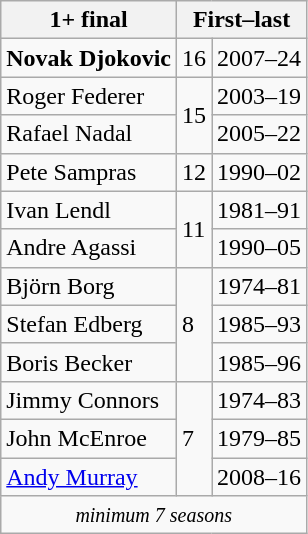<table class="wikitable" style="display:inline-table;">
<tr>
<th>1+ final</th>
<th colspan=2>First–last</th>
</tr>
<tr>
<td> <strong>Novak Djokovic</strong></td>
<td>16</td>
<td>2007–24</td>
</tr>
<tr>
<td> Roger Federer</td>
<td rowspan="2">15</td>
<td>2003–19</td>
</tr>
<tr>
<td> Rafael Nadal</td>
<td>2005–22</td>
</tr>
<tr>
<td> Pete Sampras</td>
<td>12</td>
<td>1990–02</td>
</tr>
<tr>
<td> Ivan Lendl</td>
<td rowspan="2">11</td>
<td>1981–91</td>
</tr>
<tr>
<td> Andre Agassi</td>
<td>1990–05</td>
</tr>
<tr>
<td> Björn Borg</td>
<td rowspan="3">8</td>
<td>1974–81</td>
</tr>
<tr>
<td> Stefan Edberg</td>
<td>1985–93</td>
</tr>
<tr>
<td> Boris Becker</td>
<td>1985–96</td>
</tr>
<tr>
<td> Jimmy Connors</td>
<td rowspan="3">7</td>
<td>1974–83</td>
</tr>
<tr>
<td> John McEnroe</td>
<td>1979–85</td>
</tr>
<tr>
<td> <a href='#'>Andy Murray</a></td>
<td>2008–16</td>
</tr>
<tr>
<td colspan="3" style="text-align: center;"><small><em>minimum 7 seasons </em></small></td>
</tr>
</table>
